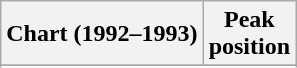<table class="wikitable sortable plainrowheaders" style="text-align:center">
<tr>
<th scope="col">Chart (1992–1993)</th>
<th scope="col">Peak<br>position</th>
</tr>
<tr>
</tr>
<tr>
</tr>
</table>
